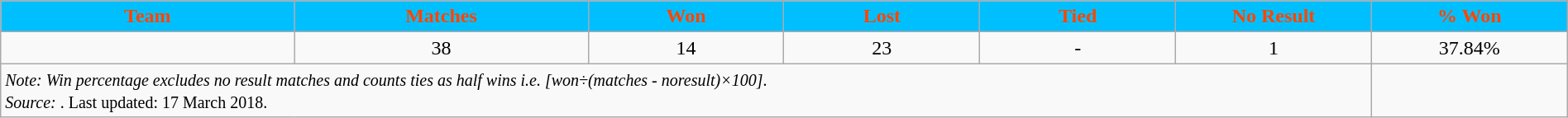<table style="width:100%; text-align:center;" class="wikitable">
<tr style="background:#9cf;">
<th style="background:DeepSkyBlue; color:OrangeRed; width:15%;" scope="col">Team</th>
<th style="background:DeepSkyBlue; color:OrangeRed; width:15%;" scope="col">Matches</th>
<th style="background:DeepSkyBlue; color:OrangeRed; width:10%;" scope="col">Won</th>
<th style="background:DeepSkyBlue; color:OrangeRed; width:10%;" scope="col">Lost</th>
<th style="background:DeepSkyBlue; color:OrangeRed; width:10%;" scope="col">Tied</th>
<th style="background:DeepSkyBlue; color:OrangeRed; width:10%;" scope="col">No Result</th>
<th style="background:DeepSkyBlue; color:OrangeRed; width:10%;" scope="col">% Won</th>
</tr>
<tr>
<td></td>
<td>38</td>
<td>14</td>
<td>23</td>
<td>-</td>
<td>1</td>
<td>37.84%</td>
</tr>
<tr style="text-align:left">
<td colspan="6"><small><em>Note: Win percentage excludes no result matches and counts ties as half wins i.e. [won÷(matches - noresult)×100]</em>.<br><em>Source: </em>. Last updated: 17 March 2018.</small></td>
<td></td>
</tr>
</table>
